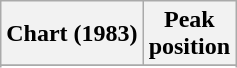<table class="wikitable sortable plainrowheaders" style="text-align:center">
<tr>
<th scope="col">Chart (1983)</th>
<th scope="col">Peak<br>position</th>
</tr>
<tr>
</tr>
<tr>
</tr>
</table>
